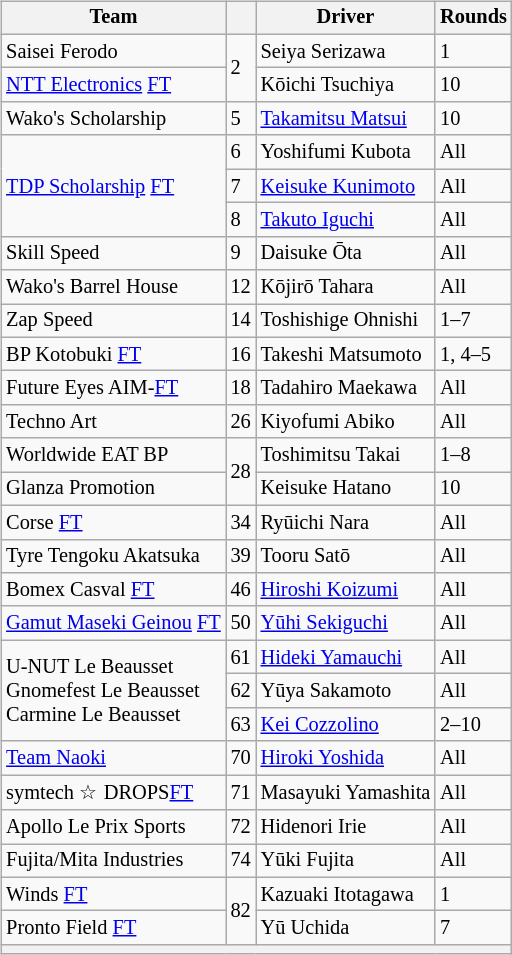<table>
<tr>
<td><br><table class="wikitable" style="font-size: 85%;">
<tr>
<th>Team</th>
<th></th>
<th>Driver</th>
<th>Rounds</th>
</tr>
<tr>
<td>Saisei Ferodo</td>
<td rowspan="2">2</td>
<td> Seiya Serizawa</td>
<td>1</td>
</tr>
<tr>
<td><a href='#'>NTT Electronics</a> <a href='#'>FT</a></td>
<td> Kōichi Tsuchiya</td>
<td>10</td>
</tr>
<tr>
<td>Wako's Scholarship</td>
<td>5</td>
<td> <a href='#'>Takamitsu Matsui</a></td>
<td>10</td>
</tr>
<tr>
<td rowspan="3"><a href='#'>TDP Scholarship</a> <a href='#'>FT</a></td>
<td>6</td>
<td> Yoshifumi Kubota</td>
<td>All</td>
</tr>
<tr>
<td>7</td>
<td> <a href='#'>Keisuke Kunimoto</a></td>
<td>All</td>
</tr>
<tr>
<td>8</td>
<td> <a href='#'>Takuto Iguchi</a></td>
<td>All</td>
</tr>
<tr>
<td>Skill Speed</td>
<td>9</td>
<td> Daisuke Ōta</td>
<td>All</td>
</tr>
<tr>
<td>Wako's Barrel House</td>
<td>12</td>
<td> Kōjirō Tahara</td>
<td>All</td>
</tr>
<tr>
<td>Zap Speed</td>
<td>14</td>
<td> Toshishige Ohnishi</td>
<td>1–7</td>
</tr>
<tr>
<td>BP Kotobuki <a href='#'>FT</a></td>
<td>16</td>
<td> Takeshi Matsumoto</td>
<td>1, 4–5</td>
</tr>
<tr>
<td>Future Eyes AIM-<a href='#'>FT</a></td>
<td>18</td>
<td> Tadahiro Maekawa</td>
<td>All</td>
</tr>
<tr>
<td>Techno Art</td>
<td>26</td>
<td> Kiyofumi Abiko</td>
<td>All</td>
</tr>
<tr>
<td>Worldwide EAT BP</td>
<td rowspan="2">28</td>
<td> Toshimitsu Takai</td>
<td>1–8</td>
</tr>
<tr>
<td>Glanza Promotion</td>
<td> Keisuke Hatano</td>
<td>10</td>
</tr>
<tr>
<td>Corse <a href='#'>FT</a></td>
<td>34</td>
<td> Ryūichi Nara</td>
<td>All</td>
</tr>
<tr>
<td>Tyre Tengoku Akatsuka</td>
<td>39</td>
<td> Tooru Satō</td>
<td>All</td>
</tr>
<tr>
<td>Bomex Casval <a href='#'>FT</a></td>
<td>46</td>
<td> <a href='#'>Hiroshi Koizumi</a></td>
<td>All</td>
</tr>
<tr>
<td><a href='#'>Gamut Maseki Geinou</a> <a href='#'>FT</a></td>
<td>50</td>
<td> <a href='#'>Yūhi Sekiguchi</a></td>
<td>All</td>
</tr>
<tr>
<td rowspan="3">U-NUT Le Beausset<br>Gnomefest Le Beausset<br>Carmine Le Beausset</td>
<td>61</td>
<td> <a href='#'>Hideki Yamauchi</a></td>
<td>All</td>
</tr>
<tr>
<td>62</td>
<td> Yūya Sakamoto</td>
<td>All</td>
</tr>
<tr>
<td>63</td>
<td> <a href='#'>Kei Cozzolino</a></td>
<td>2–10</td>
</tr>
<tr>
<td><a href='#'>Team Naoki</a></td>
<td>70</td>
<td> <a href='#'>Hiroki Yoshida</a></td>
<td>All</td>
</tr>
<tr>
<td>symtech ☆ DROPS<a href='#'>FT</a></td>
<td>71</td>
<td> Masayuki Yamashita</td>
<td>All</td>
</tr>
<tr>
<td>Apollo Le Prix Sports</td>
<td>72</td>
<td> Hidenori Irie</td>
<td>All</td>
</tr>
<tr>
<td>Fujita/Mita Industries</td>
<td>74</td>
<td> Yūki Fujita</td>
<td>All</td>
</tr>
<tr>
<td>Winds <a href='#'>FT</a></td>
<td rowspan="2">82</td>
<td> Kazuaki Itotagawa</td>
<td>1</td>
</tr>
<tr>
<td>Pronto Field <a href='#'>FT</a></td>
<td> Yū Uchida</td>
<td>7</td>
</tr>
<tr>
<th colspan="4" ; text-align:center></th>
</tr>
</table>
</td>
<td valign="top"></td>
</tr>
</table>
